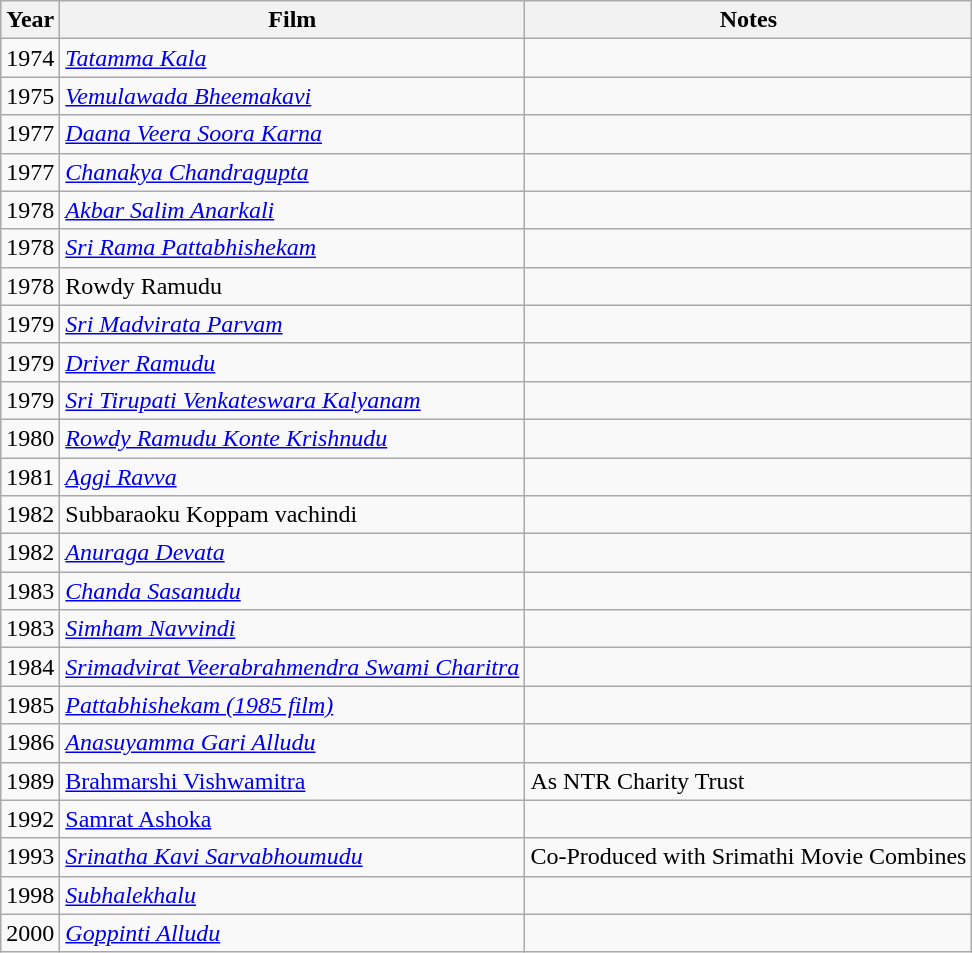<table class="wikitable">
<tr>
<th>Year</th>
<th>Film</th>
<th>Notes</th>
</tr>
<tr>
<td>1974</td>
<td><em><a href='#'>Tatamma Kala</a></em></td>
<td></td>
</tr>
<tr>
<td>1975</td>
<td><em><a href='#'>Vemulawada Bheemakavi</a></em></td>
<td></td>
</tr>
<tr>
<td>1977</td>
<td><em><a href='#'>Daana Veera Soora Karna</a></em></td>
<td></td>
</tr>
<tr>
<td>1977</td>
<td><em><a href='#'>Chanakya Chandragupta</a></em></td>
<td></td>
</tr>
<tr>
<td>1978</td>
<td><em><a href='#'>Akbar Salim Anarkali</a></em></td>
<td></td>
</tr>
<tr>
<td>1978</td>
<td><em><a href='#'>Sri Rama Pattabhishekam</a></em></td>
<td></td>
</tr>
<tr>
<td>1978</td>
<td>Rowdy Ramudu</td>
<td></td>
</tr>
<tr>
<td>1979</td>
<td><em><a href='#'>Sri Madvirata Parvam</a></em></td>
<td></td>
</tr>
<tr>
<td>1979</td>
<td><em><a href='#'>Driver Ramudu</a></em></td>
<td></td>
</tr>
<tr>
<td>1979</td>
<td><em><a href='#'>Sri Tirupati Venkateswara Kalyanam</a></em></td>
<td></td>
</tr>
<tr>
<td>1980</td>
<td><em><a href='#'>Rowdy Ramudu Konte Krishnudu</a></em></td>
<td></td>
</tr>
<tr>
<td>1981</td>
<td><em><a href='#'>Aggi Ravva</a></em></td>
<td></td>
</tr>
<tr>
<td>1982</td>
<td>Subbaraoku Koppam vachindi</td>
<td></td>
</tr>
<tr>
<td>1982</td>
<td><em><a href='#'>Anuraga Devata</a></em></td>
<td></td>
</tr>
<tr>
<td>1983</td>
<td><em><a href='#'>Chanda Sasanudu</a></em></td>
<td></td>
</tr>
<tr>
<td>1983</td>
<td><em><a href='#'>Simham Navvindi</a></em></td>
<td></td>
</tr>
<tr>
<td>1984</td>
<td><em><a href='#'>Srimadvirat Veerabrahmendra Swami Charitra</a></em></td>
<td></td>
</tr>
<tr>
<td>1985</td>
<td><em><a href='#'>Pattabhishekam (1985 film) </a></em></td>
<td></td>
</tr>
<tr>
<td>1986</td>
<td><em><a href='#'>Anasuyamma Gari Alludu</a></em></td>
<td></td>
</tr>
<tr>
<td>1989</td>
<td><a href='#'>Brahmarshi Vishwamitra</a></td>
<td>As NTR Charity Trust</td>
</tr>
<tr>
<td>1992</td>
<td><a href='#'>Samrat Ashoka</a></td>
<td></td>
</tr>
<tr>
<td>1993</td>
<td><em><a href='#'>Srinatha Kavi Sarvabhoumudu</a></em></td>
<td>Co-Produced with Srimathi Movie Combines</td>
</tr>
<tr>
<td>1998</td>
<td><em><a href='#'>Subhalekhalu</a></em></td>
<td></td>
</tr>
<tr>
<td>2000</td>
<td><em><a href='#'>Goppinti Alludu</a></em></td>
<td></td>
</tr>
</table>
